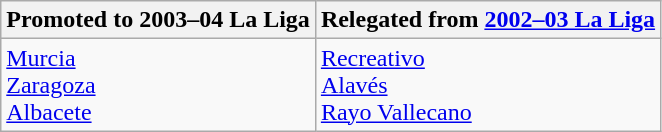<table class="wikitable">
<tr>
<th> Promoted to 2003–04 La Liga</th>
<th> Relegated from <a href='#'>2002–03 La Liga</a></th>
</tr>
<tr>
<td><a href='#'>Murcia</a><br><a href='#'>Zaragoza</a><br><a href='#'>Albacete</a></td>
<td><a href='#'>Recreativo</a><br><a href='#'>Alavés</a><br><a href='#'>Rayo Vallecano</a></td>
</tr>
</table>
